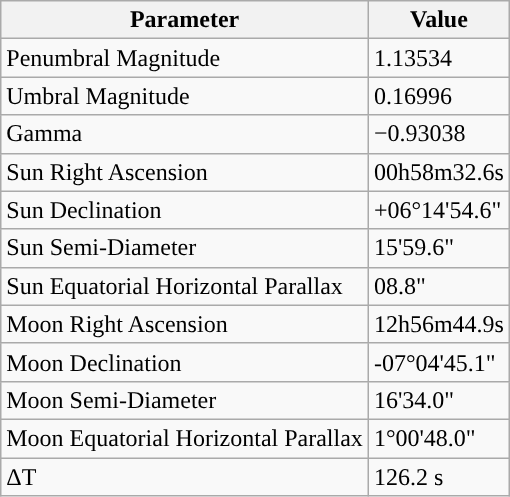<table class="wikitable">
<tr>
<th>Parameter</th>
<th>Value</th>
</tr>
<tr>
<td>Penumbral Magnitude</td>
<td>1.13534</td>
</tr>
<tr>
<td>Umbral Magnitude</td>
<td>0.16996</td>
</tr>
<tr>
<td>Gamma</td>
<td>−0.93038</td>
</tr>
<tr>
<td>Sun Right Ascension</td>
<td>00h58m32.6s</td>
</tr>
<tr>
<td>Sun Declination</td>
<td>+06°14'54.6"</td>
</tr>
<tr>
<td>Sun Semi-Diameter</td>
<td>15'59.6"</td>
</tr>
<tr>
<td>Sun Equatorial Horizontal Parallax</td>
<td>08.8"</td>
</tr>
<tr>
<td>Moon Right Ascension</td>
<td>12h56m44.9s</td>
</tr>
<tr>
<td>Moon Declination</td>
<td>-07°04'45.1"</td>
</tr>
<tr>
<td>Moon Semi-Diameter</td>
<td>16'34.0"</td>
</tr>
<tr>
<td>Moon Equatorial Horizontal Parallax</td>
<td>1°00'48.0"</td>
</tr>
<tr>
<td>ΔT</td>
<td>126.2 s</td>
</tr>
</table>
